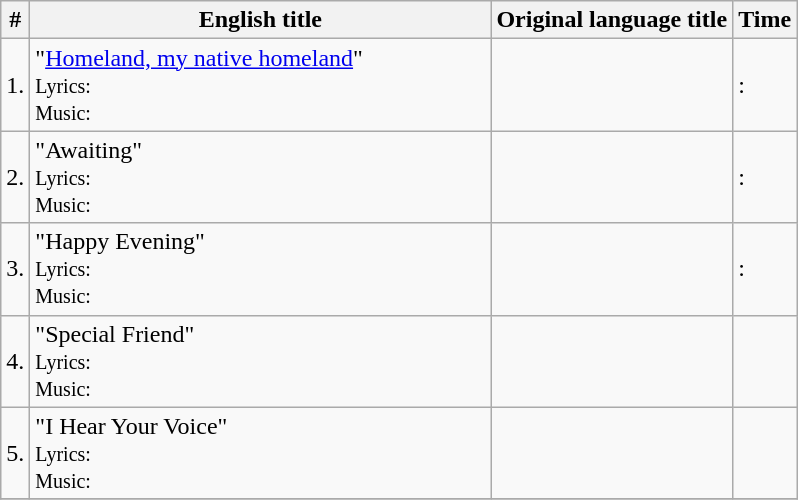<table class="wikitable">
<tr>
<th>#</th>
<th width="300">English title</th>
<th>Original language title</th>
<th>Time</th>
</tr>
<tr>
<td>1.</td>
<td>"<a href='#'>Homeland, my native homeland</a>"<br><small>Lyrics:</small> <br><small>Music:</small></td>
<td></td>
<td>:</td>
</tr>
<tr>
<td>2.</td>
<td>"Awaiting"<br><small>Lyrics:</small> <br><small>Music:</small></td>
<td></td>
<td>:</td>
</tr>
<tr>
<td>3.</td>
<td>"Happy Evening"<br><small>Lyrics:</small> <br><small>Music:</small></td>
<td></td>
<td>:</td>
</tr>
<tr>
<td>4.</td>
<td>"Special Friend"<br><small>Lyrics:</small> <br><small>Music:</small></td>
<td></td>
<td></td>
</tr>
<tr>
<td>5.</td>
<td>"I Hear Your Voice"<br><small>Lyrics:</small> <br><small>Music:</small></td>
<td></td>
<td></td>
</tr>
<tr>
</tr>
</table>
